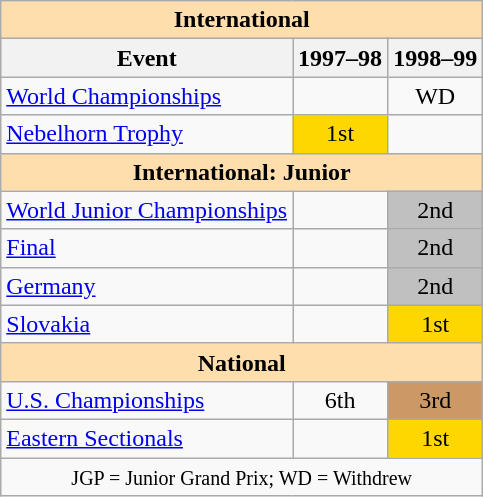<table class="wikitable" style="text-align:center">
<tr>
<th style="background-color: #ffdead; " colspan=3 align=center>International</th>
</tr>
<tr>
<th>Event</th>
<th>1997–98</th>
<th>1998–99</th>
</tr>
<tr>
<td align=left><a href='#'>World Championships</a></td>
<td></td>
<td>WD</td>
</tr>
<tr>
<td align=left><a href='#'>Nebelhorn Trophy</a></td>
<td bgcolor=gold>1st</td>
<td></td>
</tr>
<tr>
<th style="background-color: #ffdead; " colspan=3 align=center>International: Junior</th>
</tr>
<tr>
<td align=left><a href='#'>World Junior Championships</a></td>
<td></td>
<td bgcolor=silver>2nd</td>
</tr>
<tr>
<td align=left> <a href='#'>Final</a></td>
<td></td>
<td bgcolor=silver>2nd</td>
</tr>
<tr>
<td align=left> <a href='#'>Germany</a></td>
<td></td>
<td bgcolor=silver>2nd</td>
</tr>
<tr>
<td align=left> <a href='#'>Slovakia</a></td>
<td></td>
<td bgcolor=gold>1st</td>
</tr>
<tr>
<th style="background-color: #ffdead; " colspan=3 align=center>National</th>
</tr>
<tr>
<td align=left><a href='#'>U.S. Championships</a></td>
<td>6th</td>
<td bgcolor=cc9966>3rd</td>
</tr>
<tr>
<td align=left><a href='#'>Eastern Sectionals</a></td>
<td></td>
<td bgcolor=gold>1st</td>
</tr>
<tr>
<td colspan=3 align=center><small> JGP = Junior Grand Prix; WD = Withdrew </small></td>
</tr>
</table>
